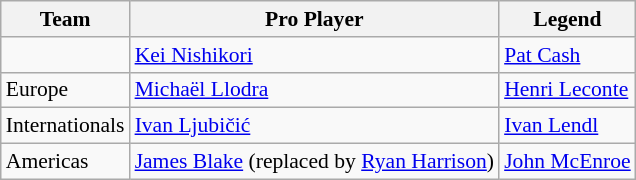<table class="wikitable" style="font-size:90%">
<tr>
<th>Team</th>
<th>Pro Player</th>
<th>Legend</th>
</tr>
<tr>
<td></td>
<td><a href='#'>Kei Nishikori</a></td>
<td><a href='#'>Pat Cash</a></td>
</tr>
<tr>
<td> Europe</td>
<td><a href='#'>Michaël Llodra</a></td>
<td><a href='#'>Henri Leconte</a></td>
</tr>
<tr>
<td> Internationals</td>
<td><a href='#'>Ivan Ljubičić</a></td>
<td><a href='#'>Ivan Lendl</a></td>
</tr>
<tr>
<td> Americas</td>
<td><a href='#'>James Blake</a> (replaced by <a href='#'>Ryan Harrison</a>)</td>
<td><a href='#'>John McEnroe</a></td>
</tr>
</table>
